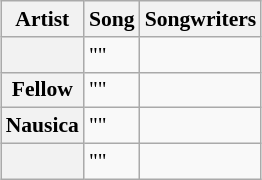<table class="wikitable collapsible plainrowheaders" style="margin: 1em auto 1em auto; font-size:90%;">
<tr>
<th>Artist</th>
<th>Song</th>
<th>Songwriters</th>
</tr>
<tr>
<th scope="row"></th>
<td>""</td>
<td></td>
</tr>
<tr>
<th scope="row">Fellow</th>
<td>""</td>
<td></td>
</tr>
<tr>
<th scope="row">Nausica</th>
<td>""</td>
<td></td>
</tr>
<tr>
<th scope="row"></th>
<td>""</td>
<td></td>
</tr>
</table>
